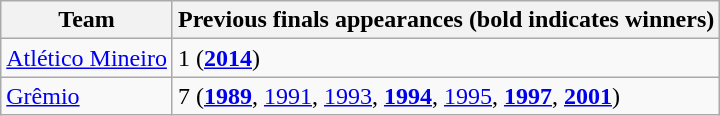<table class="wikitable">
<tr>
<th>Team</th>
<th>Previous finals appearances (bold indicates winners)</th>
</tr>
<tr>
<td> <a href='#'>Atlético Mineiro</a></td>
<td>1 (<strong><a href='#'>2014</a></strong>)</td>
</tr>
<tr>
<td> <a href='#'>Grêmio</a></td>
<td>7 (<strong><a href='#'>1989</a></strong>, <a href='#'>1991</a>, <a href='#'>1993</a>, <strong><a href='#'>1994</a></strong>, <a href='#'>1995</a>, <strong><a href='#'>1997</a></strong>, <strong><a href='#'>2001</a></strong>)</td>
</tr>
</table>
